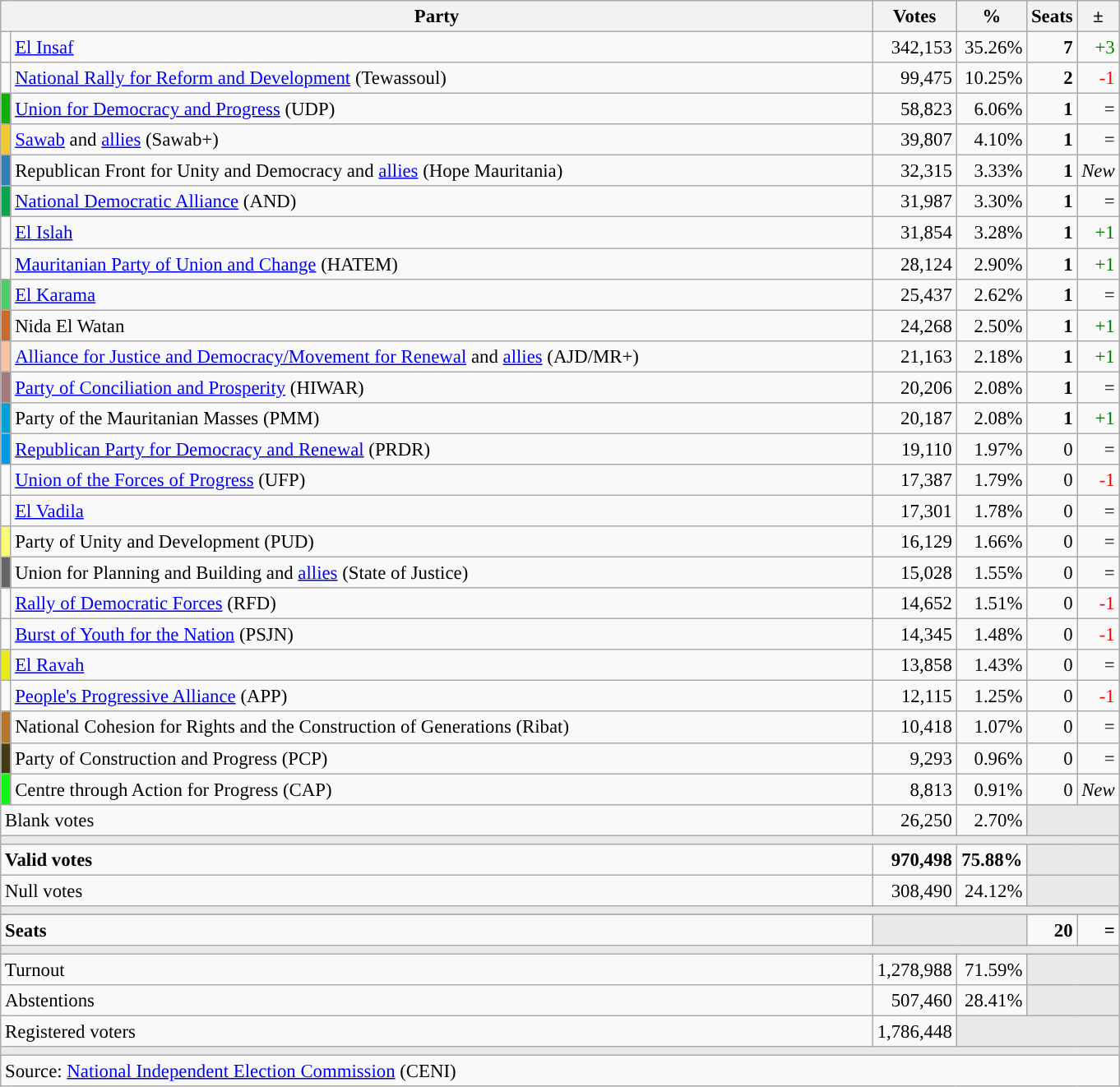<table class="wikitable" style="text-align:right;font-size:95%;">
<tr>
<th width="700" colspan="2">Party</th>
<th width="50">Votes</th>
<th width="50">%</th>
<th width="25">Seats</th>
<th width="20">±</th>
</tr>
<tr>
<td width="1" style="color:inherit;background:"></td>
<td style="text-align:left;"><a href='#'>El Insaf</a></td>
<td>342,153</td>
<td>35.26%</td>
<td><strong>7</strong></td>
<td style="color:green;">+3</td>
</tr>
<tr>
<td width="1" style="color:inherit;background:"></td>
<td style="text-align:left;"><a href='#'>National Rally for Reform and Development</a> (Tewassoul)</td>
<td>99,475</td>
<td>10.25%</td>
<td><strong>2</strong></td>
<td style="color:red;">-1</td>
</tr>
<tr>
<td width="1" style="color:inherit;background:#0FAF05;"></td>
<td style="text-align:left;"><a href='#'>Union for Democracy and Progress</a> (UDP)</td>
<td>58,823</td>
<td>6.06%</td>
<td><strong>1</strong></td>
<td>=</td>
</tr>
<tr>
<td width="1" style="color:inherit;background:#F0C832;"></td>
<td style="text-align:left;"><a href='#'>Sawab</a> and <a href='#'>allies</a> (Sawab+)</td>
<td>39,807</td>
<td>4.10%</td>
<td><strong>1</strong></td>
<td>=</td>
</tr>
<tr>
<td width="1" style="color:inherit;background:#3080B7;"></td>
<td style="text-align:left;">Republican Front for Unity and Democracy and <a href='#'>allies</a> (Hope Mauritania)</td>
<td>32,315</td>
<td>3.33%</td>
<td><strong>1</strong></td>
<td><em>New</em></td>
</tr>
<tr>
<td width="1" style="color:inherit;background:#0AA450;"></td>
<td style="text-align:left;"><a href='#'>National Democratic Alliance</a> (AND)</td>
<td>31,987</td>
<td>3.30%</td>
<td><strong>1</strong></td>
<td>=</td>
</tr>
<tr>
<td width="1" style="color:inherit;background:"></td>
<td style="text-align:left;"><a href='#'>El Islah</a></td>
<td>31,854</td>
<td>3.28%</td>
<td><strong>1</strong></td>
<td style="color:green;">+1</td>
</tr>
<tr>
<td width="1" style="color:inherit;background:"></td>
<td style="text-align:left;"><a href='#'>Mauritanian Party of Union and Change</a> (HATEM)</td>
<td>28,124</td>
<td>2.90%</td>
<td><strong>1</strong></td>
<td style="color:green;">+1</td>
</tr>
<tr>
<td width="1" style="color:inherit;background:#4FCB68;"></td>
<td style="text-align:left;"><a href='#'>El Karama</a></td>
<td>25,437</td>
<td>2.62%</td>
<td><strong>1</strong></td>
<td>=</td>
</tr>
<tr>
<td width="1" style="color:inherit;background:#C96A2F;"></td>
<td style="text-align:left;">Nida El Watan</td>
<td>24,268</td>
<td>2.50%</td>
<td><strong>1</strong></td>
<td style="color:green;">+1</td>
</tr>
<tr>
<td width="1" style="color:inherit;background:#F8C3A0;"></td>
<td style="text-align:left;"><a href='#'>Alliance for Justice and Democracy/Movement for Renewal</a> and <a href='#'>allies</a> (AJD/MR+)</td>
<td>21,163</td>
<td>2.18%</td>
<td><strong>1</strong></td>
<td style="color:green;">+1</td>
</tr>
<tr>
<td width="1" style="color:inherit;background:#A47A7E;"></td>
<td style="text-align:left;"><a href='#'>Party of Conciliation and Prosperity</a> (HIWAR)</td>
<td>20,206</td>
<td>2.08%</td>
<td><strong>1</strong></td>
<td>=</td>
</tr>
<tr>
<td width="1" style="color:inherit;background:#00A1D7;"></td>
<td style="text-align:left;">Party of the Mauritanian Masses (PMM)</td>
<td>20,187</td>
<td>2.08%</td>
<td><strong>1</strong></td>
<td style="color:green;">+1</td>
</tr>
<tr>
<td width="1" style="color:inherit;background:#0198E2;"></td>
<td style="text-align:left;"><a href='#'>Republican Party for Democracy and Renewal</a> (PRDR)</td>
<td>19,110</td>
<td>1.97%</td>
<td>0</td>
<td>=</td>
</tr>
<tr>
<td width="1" style="color:inherit;background:"></td>
<td style="text-align:left;"><a href='#'>Union of the Forces of Progress</a> (UFP)</td>
<td>17,387</td>
<td>1.79%</td>
<td>0</td>
<td style="color:red;">-1</td>
</tr>
<tr>
<td width="1" style="color:inherit;background:"></td>
<td style="text-align:left;"><a href='#'>El Vadila</a></td>
<td>17,301</td>
<td>1.78%</td>
<td>0</td>
<td>=</td>
</tr>
<tr>
<td width="1" style="color:inherit;background:#FAFA75;"></td>
<td style="text-align:left;">Party of Unity and Development (PUD)</td>
<td>16,129</td>
<td>1.66%</td>
<td>0</td>
<td>=</td>
</tr>
<tr>
<td width="1" style="color:inherit;background:#666666;"></td>
<td style="text-align:left;">Union for Planning and Building and <a href='#'>allies</a> (State of Justice)</td>
<td>15,028</td>
<td>1.55%</td>
<td>0</td>
<td>=</td>
</tr>
<tr>
<td width="1" style="color:inherit;background:"></td>
<td style="text-align:left;"><a href='#'>Rally of Democratic Forces</a> (RFD)</td>
<td>14,652</td>
<td>1.51%</td>
<td>0</td>
<td style="color:red;">-1</td>
</tr>
<tr>
<td width="1" style="color:inherit;background:"></td>
<td style="text-align:left;"><a href='#'>Burst of Youth for the Nation</a> (PSJN)</td>
<td>14,345</td>
<td>1.48%</td>
<td>0</td>
<td style="color:red;">-1</td>
</tr>
<tr>
<td width="1" style="color:inherit;background:#E7EB16;"></td>
<td style="text-align:left;"><a href='#'>El Ravah</a></td>
<td>13,858</td>
<td>1.43%</td>
<td>0</td>
<td>=</td>
</tr>
<tr>
<td width="1" style="color:inherit;background:"></td>
<td style="text-align:left;"><a href='#'>People's Progressive Alliance</a> (APP)</td>
<td>12,115</td>
<td>1.25%</td>
<td>0</td>
<td style="color:red;">-1</td>
</tr>
<tr>
<td width="1" style="color:inherit;background:#B7752C;"></td>
<td style="text-align:left;">National Cohesion for Rights and the Construction of Generations (Ribat)</td>
<td>10,418</td>
<td>1.07%</td>
<td>0</td>
<td>=</td>
</tr>
<tr>
<td width="1" style="color:inherit;background:#433A16;"></td>
<td style="text-align:left;">Party of Construction and Progress (PCP)</td>
<td>9,293</td>
<td>0.96%</td>
<td>0</td>
<td>=</td>
</tr>
<tr>
<td width="1" style="color:inherit;background:#0EF70E;"></td>
<td style="text-align:left;">Centre through Action for Progress (CAP)</td>
<td>8,813</td>
<td>0.91%</td>
<td>0</td>
<td><em>New</em></td>
</tr>
<tr>
<td colspan="2" style="text-align:left;">Blank votes</td>
<td>26,250</td>
<td>2.70%</td>
<td colspan="2" style="background:#E9E9E9;"></td>
</tr>
<tr>
<td colspan="6" style="background:#E9E9E9;"></td>
</tr>
<tr style="font-weight:bold;">
<td colspan="2" style="text-align:left;">Valid votes</td>
<td>970,498</td>
<td>75.88%</td>
<td colspan="2" style="background:#E9E9E9;"></td>
</tr>
<tr>
<td colspan="2" style="text-align:left;">Null votes</td>
<td>308,490</td>
<td>24.12%</td>
<td colspan="2" style="background:#E9E9E9;"></td>
</tr>
<tr>
<td colspan="6" style="background:#E9E9E9;"></td>
</tr>
<tr>
</tr>
<tr style="font-weight:bold;">
<td colspan="2" style="text-align:left;">Seats</td>
<td colspan="2" style="background:#E9E9E9;"></td>
<td>20</td>
<td>=</td>
</tr>
<tr>
<td colspan="6" style="background:#E9E9E9;"></td>
</tr>
<tr>
<td colspan="2" style="text-align:left;">Turnout</td>
<td>1,278,988</td>
<td>71.59%</td>
<td colspan="2" style="background:#E9E9E9;"></td>
</tr>
<tr>
<td colspan="2" style="text-align:left;">Abstentions</td>
<td>507,460</td>
<td>28.41%</td>
<td colspan="2" style="background:#E9E9E9;"></td>
</tr>
<tr>
<td colspan="2" style="text-align:left;">Registered voters</td>
<td>1,786,448</td>
<td colspan="3" style="background:#E9E9E9;"></td>
</tr>
<tr>
<td colspan="6" style="background:#E9E9E9;"></td>
</tr>
<tr>
<td colspan="6" style="text-align:left;">Source: <a href='#'>National Independent Election Commission</a> (CENI)</td>
</tr>
</table>
